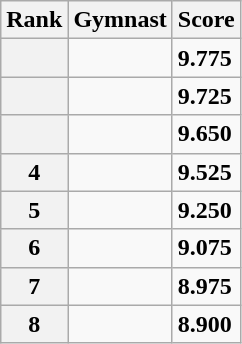<table class="wikitable sortable">
<tr>
<th scope="col">Rank</th>
<th scope="col">Gymnast</th>
<th scope="col">Score</th>
</tr>
<tr>
<th scope="row"></th>
<td></td>
<td><strong>9.775</strong></td>
</tr>
<tr>
<th scope="row"></th>
<td></td>
<td><strong>9.725</strong></td>
</tr>
<tr>
<th scope="row"></th>
<td></td>
<td><strong>9.650</strong></td>
</tr>
<tr>
<th scope="row">4</th>
<td></td>
<td><strong>9.525</strong></td>
</tr>
<tr>
<th scope="row">5</th>
<td></td>
<td><strong>9.250</strong></td>
</tr>
<tr>
<th scope="row">6</th>
<td></td>
<td><strong>9.075</strong></td>
</tr>
<tr>
<th scope="row">7</th>
<td></td>
<td><strong>8.975</strong></td>
</tr>
<tr>
<th scope="row">8</th>
<td></td>
<td><strong>8.900</strong></td>
</tr>
</table>
